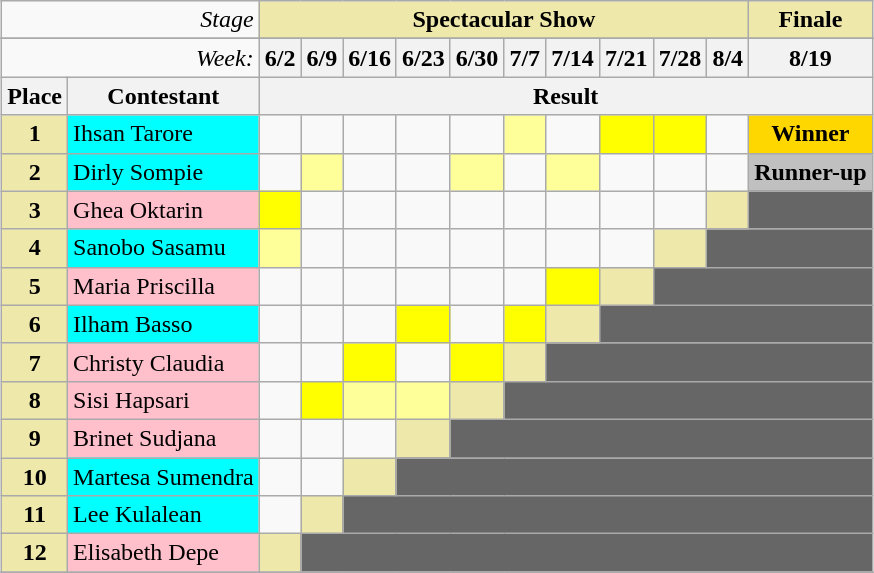<table class="wikitable" style="margin: 1em auto;">
<tr>
<td colspan="2" align="right"><em>Stage</em></td>
<td colspan="10" bgcolor="palegoldenrod" align="Center"><strong>Spectacular Show</strong></td>
<td colspan="1" bgcolor="palegoldenrod" align="Center"><strong>Finale</strong></td>
</tr>
<tr>
</tr>
<tr>
<td colspan="2" align="right"><em>Week:</em></td>
<th>6/2</th>
<th>6/9</th>
<th>6/16</th>
<th>6/23</th>
<th>6/30</th>
<th>7/7</th>
<th>7/14</th>
<th>7/21</th>
<th>7/28</th>
<th>8/4</th>
<th>8/19</th>
</tr>
<tr>
<th>Place</th>
<th>Contestant</th>
<th colspan="11" align="center">Result</th>
</tr>
<tr>
<td align="center" bgcolor="palegoldenrod"><strong>1</strong></td>
<td bgcolor="cyan">Ihsan Tarore</td>
<td></td>
<td></td>
<td></td>
<td></td>
<td></td>
<td bgcolor="FFFF99" align="center"></td>
<td></td>
<td bgcolor="FFFF00" align="center"></td>
<td bgcolor="FFFF00" align="center"></td>
<td></td>
<td align="center" bgcolor="gold"><strong>Winner</strong></td>
</tr>
<tr>
<td align="center" bgcolor="palegoldenrod"><strong>2</strong></td>
<td bgcolor="cyan">Dirly Sompie</td>
<td></td>
<td bgcolor="FFFF99" align="center"></td>
<td></td>
<td></td>
<td bgcolor="FFFF99" align="center"></td>
<td></td>
<td bgcolor="FFFF99" align="center"></td>
<td></td>
<td></td>
<td></td>
<td align="center" bgcolor="silver"><strong>Runner-up</strong></td>
</tr>
<tr>
<td align="center" bgcolor="palegoldenrod"><strong>3</strong></td>
<td bgcolor="pink">Ghea Oktarin</td>
<td bgcolor="FFFF00" align="center"></td>
<td></td>
<td></td>
<td></td>
<td></td>
<td></td>
<td></td>
<td></td>
<td></td>
<td bgcolor="palegoldenrod" align="center"></td>
<td colspan="1" bgcolor="666666"></td>
</tr>
<tr>
<td align="center" bgcolor="palegoldenrod"><strong>4</strong></td>
<td bgcolor="cyan">Sanobo Sasamu</td>
<td bgcolor="FFFF99" align="center"></td>
<td></td>
<td></td>
<td></td>
<td></td>
<td></td>
<td></td>
<td></td>
<td bgcolor="palegoldenrod" align="center"></td>
<td colspan="2" bgcolor="666666"></td>
</tr>
<tr>
<td align="center" bgcolor="palegoldenrod"><strong>5</strong></td>
<td bgcolor="pink">Maria Priscilla</td>
<td></td>
<td></td>
<td></td>
<td></td>
<td></td>
<td></td>
<td bgcolor="FFFF00" align="center"></td>
<td bgcolor="palegoldenrod" align="center"></td>
<td colspan="3" bgcolor="666666"></td>
</tr>
<tr>
<td align="center" bgcolor="palegoldenrod"><strong>6</strong></td>
<td bgcolor="cyan">Ilham Basso</td>
<td></td>
<td></td>
<td></td>
<td bgcolor="FFFF00" align="center"></td>
<td></td>
<td bgcolor="FFFF00" align="center"></td>
<td bgcolor="palegoldenrod" align="center"></td>
<td colspan="4" bgcolor="666666"></td>
</tr>
<tr>
<td align="center" bgcolor="palegoldenrod"><strong>7</strong></td>
<td bgcolor="pink">Christy Claudia</td>
<td></td>
<td></td>
<td bgcolor="FFFF00" align="center"></td>
<td></td>
<td bgcolor="FFFF00" align="center"></td>
<td bgcolor="palegoldenrod" align="center"></td>
<td colspan="5" bgcolor="666666"></td>
</tr>
<tr>
<td align="center" bgcolor="palegoldenrod"><strong>8</strong></td>
<td bgcolor="pink">Sisi Hapsari</td>
<td></td>
<td bgcolor="FFFF00" align="center"></td>
<td bgcolor="FFFF99" align="center"></td>
<td bgcolor="FFFF99" align="center"></td>
<td bgcolor="palegoldenrod" align="center"></td>
<td colspan="6" bgcolor="666666"></td>
</tr>
<tr>
<td align="center" bgcolor="palegoldenrod"><strong>9</strong></td>
<td bgcolor="pink">Brinet Sudjana</td>
<td></td>
<td></td>
<td></td>
<td bgcolor="palegoldenrod" align="center"></td>
<td colspan="7" bgcolor="666666"></td>
</tr>
<tr>
<td align="center" bgcolor="palegoldenrod"><strong>10</strong></td>
<td bgcolor="cyan">Martesa Sumendra</td>
<td></td>
<td></td>
<td bgcolor="palegoldenrod" align="center"></td>
<td colspan="8" bgcolor="666666"></td>
</tr>
<tr>
<td align="center" bgcolor="palegoldenrod"><strong>11</strong></td>
<td bgcolor="cyan">Lee Kulalean</td>
<td></td>
<td bgcolor="palegoldenrod" align="center"></td>
<td colspan="9" bgcolor="666666"></td>
</tr>
<tr>
<td align="center" bgcolor="palegoldenrod"><strong>12</strong></td>
<td bgcolor="pink">Elisabeth Depe</td>
<td bgcolor="palegoldenrod" align="center"></td>
<td colspan="10" bgcolor="666666"></td>
</tr>
<tr>
</tr>
</table>
